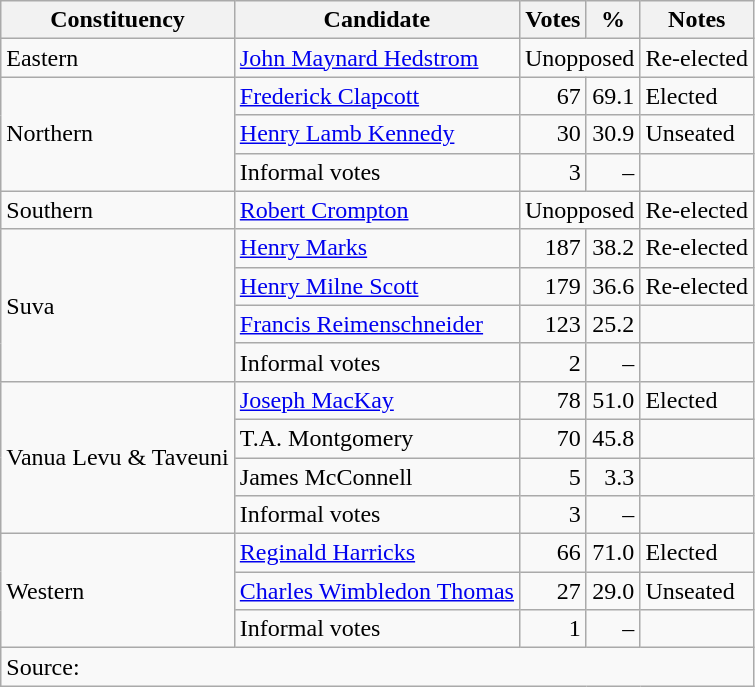<table class=wikitable style=text-align:right>
<tr>
<th>Constituency</th>
<th>Candidate</th>
<th>Votes</th>
<th>%</th>
<th>Notes</th>
</tr>
<tr>
<td align=left>Eastern</td>
<td align=left><a href='#'>John Maynard Hedstrom</a></td>
<td colspan=2 align=center>Unopposed</td>
<td align=left>Re-elected</td>
</tr>
<tr>
<td align=left rowspan=3>Northern</td>
<td align=left><a href='#'>Frederick Clapcott</a></td>
<td>67</td>
<td>69.1</td>
<td align=left>Elected</td>
</tr>
<tr>
<td align=left><a href='#'>Henry Lamb Kennedy</a></td>
<td>30</td>
<td>30.9</td>
<td align=left>Unseated</td>
</tr>
<tr>
<td align=left>Informal votes</td>
<td>3</td>
<td>–</td>
<td></td>
</tr>
<tr>
<td align=left>Southern</td>
<td align=left><a href='#'>Robert Crompton</a></td>
<td colspan=2 align=center>Unopposed</td>
<td align=left>Re-elected</td>
</tr>
<tr>
<td align=left rowspan=4>Suva</td>
<td align=left><a href='#'>Henry Marks</a></td>
<td>187</td>
<td>38.2</td>
<td align=left>Re-elected</td>
</tr>
<tr>
<td align=left><a href='#'>Henry Milne Scott</a></td>
<td>179</td>
<td>36.6</td>
<td align=left>Re-elected</td>
</tr>
<tr>
<td align=left><a href='#'>Francis Reimenschneider</a></td>
<td>123</td>
<td>25.2</td>
<td></td>
</tr>
<tr>
<td align=left>Informal votes</td>
<td>2</td>
<td>–</td>
<td></td>
</tr>
<tr>
<td align=left rowspan=4>Vanua Levu & Taveuni</td>
<td align=left><a href='#'>Joseph MacKay</a></td>
<td>78</td>
<td>51.0</td>
<td align=left>Elected</td>
</tr>
<tr>
<td align=left>T.A. Montgomery</td>
<td>70</td>
<td>45.8</td>
<td></td>
</tr>
<tr>
<td align=left>James McConnell</td>
<td>5</td>
<td>3.3</td>
<td></td>
</tr>
<tr>
<td align=left>Informal votes</td>
<td>3</td>
<td>–</td>
<td></td>
</tr>
<tr>
<td align=left rowspan=3>Western</td>
<td align=left><a href='#'>Reginald Harricks</a></td>
<td>66</td>
<td>71.0</td>
<td align=left>Elected</td>
</tr>
<tr>
<td align=left><a href='#'>Charles Wimbledon Thomas</a></td>
<td>27</td>
<td>29.0</td>
<td align=left>Unseated</td>
</tr>
<tr>
<td align=left>Informal votes</td>
<td>1</td>
<td>–</td>
<td></td>
</tr>
<tr>
<td align=left colspan=5>Source: </td>
</tr>
</table>
